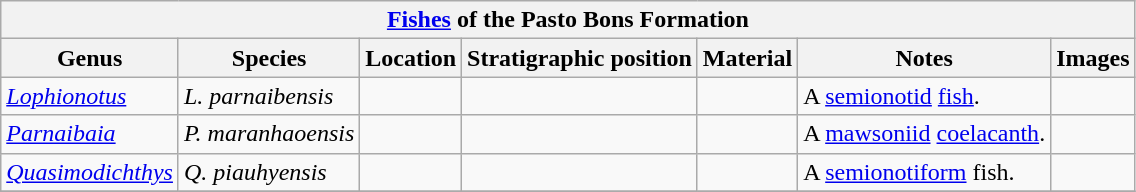<table class="wikitable" align="center">
<tr>
<th colspan="7" align="center"><a href='#'>Fishes</a> of the Pasto Bons Formation</th>
</tr>
<tr>
<th>Genus</th>
<th>Species</th>
<th>Location</th>
<th>Stratigraphic position</th>
<th>Material</th>
<th>Notes</th>
<th>Images</th>
</tr>
<tr>
<td><em><a href='#'>Lophionotus</a></em></td>
<td><em>L. parnaibensis</em></td>
<td></td>
<td></td>
<td></td>
<td>A <a href='#'>semionotid</a> <a href='#'>fish</a>.</td>
<td></td>
</tr>
<tr>
<td><em><a href='#'>Parnaibaia</a></em></td>
<td><em>P. maranhaoensis</em></td>
<td></td>
<td></td>
<td></td>
<td>A <a href='#'>mawsoniid</a> <a href='#'>coelacanth</a>.</td>
<td></td>
</tr>
<tr>
<td><em><a href='#'>Quasimodichthys</a></em></td>
<td><em>Q. piauhyensis</em></td>
<td></td>
<td></td>
<td></td>
<td>A <a href='#'>semionotiform</a> fish.</td>
<td></td>
</tr>
<tr>
</tr>
</table>
